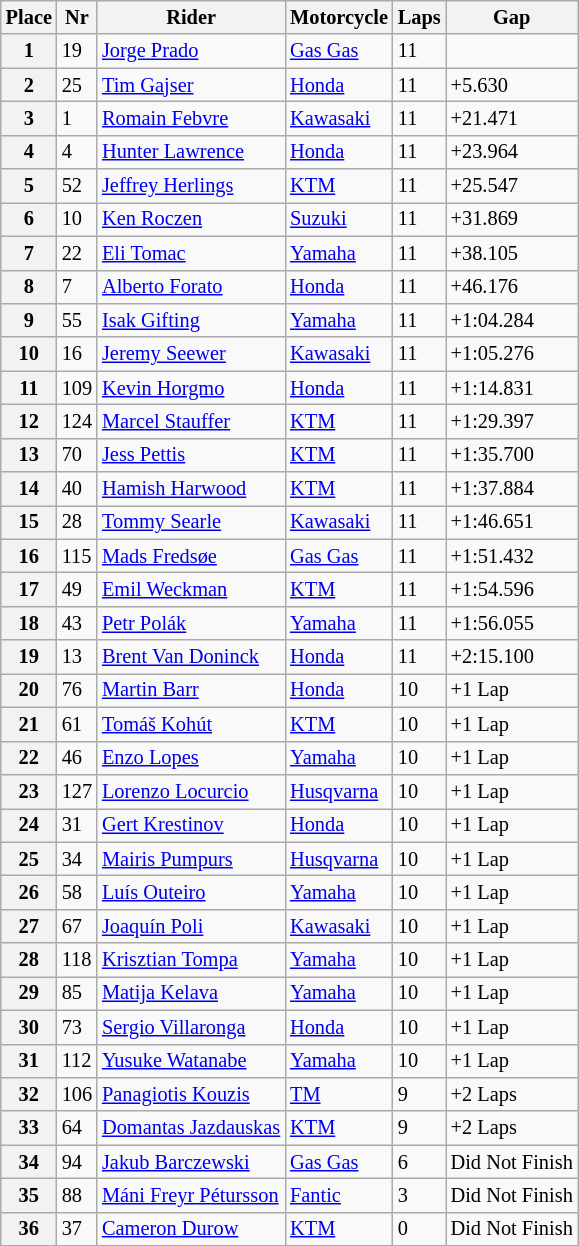<table class="wikitable" style="font-size: 85%">
<tr>
<th>Place</th>
<th>Nr</th>
<th>Rider</th>
<th>Motorcycle</th>
<th>Laps</th>
<th>Gap</th>
</tr>
<tr>
<th>1</th>
<td>19</td>
<td> <a href='#'>Jorge Prado</a></td>
<td><a href='#'>Gas Gas</a></td>
<td>11</td>
<td></td>
</tr>
<tr>
<th>2</th>
<td>25</td>
<td> <a href='#'>Tim Gajser</a></td>
<td><a href='#'>Honda</a></td>
<td>11</td>
<td>+5.630</td>
</tr>
<tr>
<th>3</th>
<td>1</td>
<td> <a href='#'>Romain Febvre</a></td>
<td><a href='#'>Kawasaki</a></td>
<td>11</td>
<td>+21.471</td>
</tr>
<tr>
<th>4</th>
<td>4</td>
<td> <a href='#'>Hunter Lawrence</a></td>
<td><a href='#'>Honda</a></td>
<td>11</td>
<td>+23.964</td>
</tr>
<tr>
<th>5</th>
<td>52</td>
<td> <a href='#'>Jeffrey Herlings</a></td>
<td><a href='#'>KTM</a></td>
<td>11</td>
<td>+25.547</td>
</tr>
<tr>
<th>6</th>
<td>10</td>
<td> <a href='#'>Ken Roczen</a></td>
<td><a href='#'>Suzuki</a></td>
<td>11</td>
<td>+31.869</td>
</tr>
<tr>
<th>7</th>
<td>22</td>
<td> <a href='#'>Eli Tomac</a></td>
<td><a href='#'>Yamaha</a></td>
<td>11</td>
<td>+38.105</td>
</tr>
<tr>
<th>8</th>
<td>7</td>
<td> <a href='#'>Alberto Forato</a></td>
<td><a href='#'>Honda</a></td>
<td>11</td>
<td>+46.176</td>
</tr>
<tr>
<th>9</th>
<td>55</td>
<td> <a href='#'>Isak Gifting</a></td>
<td><a href='#'>Yamaha</a></td>
<td>11</td>
<td>+1:04.284</td>
</tr>
<tr>
<th>10</th>
<td>16</td>
<td> <a href='#'>Jeremy Seewer</a></td>
<td><a href='#'>Kawasaki</a></td>
<td>11</td>
<td>+1:05.276</td>
</tr>
<tr>
<th>11</th>
<td>109</td>
<td> <a href='#'>Kevin Horgmo</a></td>
<td><a href='#'>Honda</a></td>
<td>11</td>
<td>+1:14.831</td>
</tr>
<tr>
<th>12</th>
<td>124</td>
<td> <a href='#'>Marcel Stauffer</a></td>
<td><a href='#'>KTM</a></td>
<td>11</td>
<td>+1:29.397</td>
</tr>
<tr>
<th>13</th>
<td>70</td>
<td> <a href='#'>Jess Pettis</a></td>
<td><a href='#'>KTM</a></td>
<td>11</td>
<td>+1:35.700</td>
</tr>
<tr>
<th>14</th>
<td>40</td>
<td> <a href='#'>Hamish Harwood</a></td>
<td><a href='#'>KTM</a></td>
<td>11</td>
<td>+1:37.884</td>
</tr>
<tr>
<th>15</th>
<td>28</td>
<td> <a href='#'>Tommy Searle</a></td>
<td><a href='#'>Kawasaki</a></td>
<td>11</td>
<td>+1:46.651</td>
</tr>
<tr>
<th>16</th>
<td>115</td>
<td> <a href='#'>Mads Fredsøe</a></td>
<td><a href='#'>Gas Gas</a></td>
<td>11</td>
<td>+1:51.432</td>
</tr>
<tr>
<th>17</th>
<td>49</td>
<td> <a href='#'>Emil Weckman</a></td>
<td><a href='#'>KTM</a></td>
<td>11</td>
<td>+1:54.596</td>
</tr>
<tr>
<th>18</th>
<td>43</td>
<td> <a href='#'>Petr Polák</a></td>
<td><a href='#'>Yamaha</a></td>
<td>11</td>
<td>+1:56.055</td>
</tr>
<tr>
<th>19</th>
<td>13</td>
<td> <a href='#'>Brent Van Doninck</a></td>
<td><a href='#'>Honda</a></td>
<td>11</td>
<td>+2:15.100</td>
</tr>
<tr>
<th>20</th>
<td>76</td>
<td> <a href='#'>Martin Barr</a></td>
<td><a href='#'>Honda</a></td>
<td>10</td>
<td>+1 Lap</td>
</tr>
<tr>
<th>21</th>
<td>61</td>
<td> <a href='#'>Tomáš Kohút</a></td>
<td><a href='#'>KTM</a></td>
<td>10</td>
<td>+1 Lap</td>
</tr>
<tr>
<th>22</th>
<td>46</td>
<td> <a href='#'>Enzo Lopes</a></td>
<td><a href='#'>Yamaha</a></td>
<td>10</td>
<td>+1 Lap</td>
</tr>
<tr>
<th>23</th>
<td>127</td>
<td> <a href='#'>Lorenzo Locurcio</a></td>
<td><a href='#'>Husqvarna</a></td>
<td>10</td>
<td>+1 Lap</td>
</tr>
<tr>
<th>24</th>
<td>31</td>
<td> <a href='#'>Gert Krestinov</a></td>
<td><a href='#'>Honda</a></td>
<td>10</td>
<td>+1 Lap</td>
</tr>
<tr>
<th>25</th>
<td>34</td>
<td> <a href='#'>Mairis Pumpurs</a></td>
<td><a href='#'>Husqvarna</a></td>
<td>10</td>
<td>+1 Lap</td>
</tr>
<tr>
<th>26</th>
<td>58</td>
<td> <a href='#'>Luís Outeiro</a></td>
<td><a href='#'>Yamaha</a></td>
<td>10</td>
<td>+1 Lap</td>
</tr>
<tr>
<th>27</th>
<td>67</td>
<td> <a href='#'>Joaquín Poli</a></td>
<td><a href='#'>Kawasaki</a></td>
<td>10</td>
<td>+1 Lap</td>
</tr>
<tr>
<th>28</th>
<td>118</td>
<td> <a href='#'>Krisztian Tompa</a></td>
<td><a href='#'>Yamaha</a></td>
<td>10</td>
<td>+1 Lap</td>
</tr>
<tr>
<th>29</th>
<td>85</td>
<td> <a href='#'>Matija Kelava</a></td>
<td><a href='#'>Yamaha</a></td>
<td>10</td>
<td>+1 Lap</td>
</tr>
<tr>
<th>30</th>
<td>73</td>
<td> <a href='#'>Sergio Villaronga</a></td>
<td><a href='#'>Honda</a></td>
<td>10</td>
<td>+1 Lap</td>
</tr>
<tr>
<th>31</th>
<td>112</td>
<td> <a href='#'>Yusuke Watanabe</a></td>
<td><a href='#'>Yamaha</a></td>
<td>10</td>
<td>+1 Lap</td>
</tr>
<tr>
<th>32</th>
<td>106</td>
<td> <a href='#'>Panagiotis Kouzis</a></td>
<td><a href='#'>TM</a></td>
<td>9</td>
<td>+2 Laps</td>
</tr>
<tr>
<th>33</th>
<td>64</td>
<td> <a href='#'>Domantas Jazdauskas</a></td>
<td><a href='#'>KTM</a></td>
<td>9</td>
<td>+2 Laps</td>
</tr>
<tr>
<th>34</th>
<td>94</td>
<td> <a href='#'>Jakub Barczewski</a></td>
<td><a href='#'>Gas Gas</a></td>
<td>6</td>
<td>Did Not Finish</td>
</tr>
<tr>
<th>35</th>
<td>88</td>
<td> <a href='#'>Máni Freyr Pétursson</a></td>
<td><a href='#'>Fantic</a></td>
<td>3</td>
<td>Did Not Finish</td>
</tr>
<tr>
<th>36</th>
<td>37</td>
<td> <a href='#'>Cameron Durow</a></td>
<td><a href='#'>KTM</a></td>
<td>0</td>
<td>Did Not Finish</td>
</tr>
</table>
